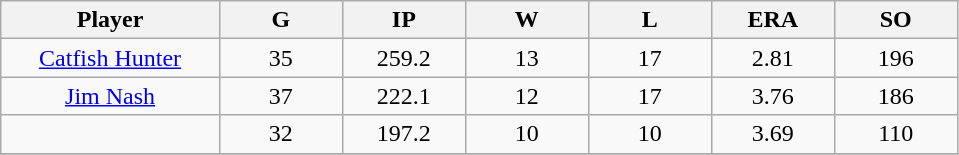<table class="wikitable sortable">
<tr>
<th bgcolor="#DDDDFF" width="16%">Player</th>
<th bgcolor="#DDDDFF" width="9%">G</th>
<th bgcolor="#DDDDFF" width="9%">IP</th>
<th bgcolor="#DDDDFF" width="9%">W</th>
<th bgcolor="#DDDDFF" width="9%">L</th>
<th bgcolor="#DDDDFF" width="9%">ERA</th>
<th bgcolor="#DDDDFF" width="9%">SO</th>
</tr>
<tr align="center">
<td><a href='#'>Catfish Hunter</a></td>
<td>35</td>
<td>259.2</td>
<td>13</td>
<td>17</td>
<td>2.81</td>
<td>196</td>
</tr>
<tr align="center">
<td><a href='#'>Jim Nash</a></td>
<td>37</td>
<td>222.1</td>
<td>12</td>
<td>17</td>
<td>3.76</td>
<td>186</td>
</tr>
<tr align="center">
<td></td>
<td>32</td>
<td>197.2</td>
<td>10</td>
<td>10</td>
<td>3.69</td>
<td>110</td>
</tr>
<tr align="center">
</tr>
</table>
